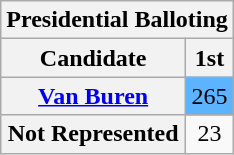<table class="wikitable sortable" style="text-align:center">
<tr>
<th colspan="2"><strong>Presidential Balloting</strong></th>
</tr>
<tr>
<th>Candidate</th>
<th>1st</th>
</tr>
<tr>
<th><a href='#'>Van Buren</a></th>
<td style="background:#5cb3ff">265</td>
</tr>
<tr>
<th>Not Represented</th>
<td>23</td>
</tr>
</table>
